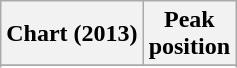<table class="wikitable sortable">
<tr>
<th>Chart (2013)</th>
<th>Peak<br>position</th>
</tr>
<tr>
</tr>
<tr>
</tr>
<tr>
</tr>
<tr>
</tr>
</table>
